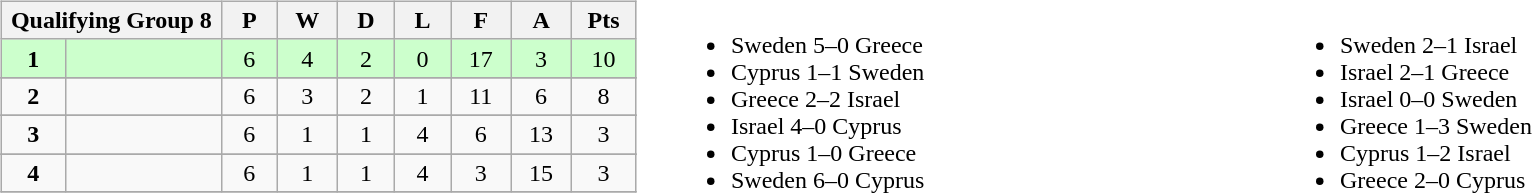<table width=100%>
<tr>
<td valign="top" width="440"><br><table class="wikitable">
<tr>
<th colspan="2">Qualifying Group 8</th>
<th rowspan="1" width="50">P</th>
<th rowspan="1" width="50">W</th>
<th colspan="1" width="50">D</th>
<th colspan="1" width="50">L</th>
<th colspan="1" width="50">F</th>
<th colspan="1" width="50">A</th>
<th colspan="1" width="50">Pts</th>
</tr>
<tr style="background:#ccffcc;" align=center>
<td width="50"><strong>1</strong></td>
<td width="150" align=left><strong></strong></td>
<td>6</td>
<td>4</td>
<td>2</td>
<td>0</td>
<td>17</td>
<td>3</td>
<td>10</td>
</tr>
<tr>
</tr>
<tr align=center>
<td><strong>2</strong></td>
<td align=left></td>
<td>6</td>
<td>3</td>
<td>2</td>
<td>1</td>
<td>11</td>
<td>6</td>
<td>8</td>
</tr>
<tr>
</tr>
<tr align=center>
<td><strong>3</strong></td>
<td align=left></td>
<td>6</td>
<td>1</td>
<td>1</td>
<td>4</td>
<td>6</td>
<td>13</td>
<td>3</td>
</tr>
<tr>
</tr>
<tr align=center>
<td><strong>4</strong></td>
<td align=left></td>
<td>6</td>
<td>1</td>
<td>1</td>
<td>4</td>
<td>3</td>
<td>15</td>
<td>3</td>
</tr>
<tr>
</tr>
</table>
</td>
<td valign="middle" align="center"><br><table width=100%>
<tr>
<td valign="middle" align=left width=50%><br><ul><li>Sweden 5–0 Greece</li><li>Cyprus 1–1 Sweden</li><li>Greece 2–2 Israel</li><li>Israel 4–0 Cyprus</li><li>Cyprus 1–0 Greece</li><li>Sweden 6–0 Cyprus</li></ul></td>
<td valign="middle" align=left width=50%><br><ul><li>Sweden 2–1 Israel</li><li>Israel 2–1 Greece</li><li>Israel 0–0 Sweden</li><li>Greece 1–3 Sweden</li><li>Cyprus 1–2 Israel</li><li>Greece 2–0 Cyprus</li></ul></td>
</tr>
</table>
</td>
</tr>
</table>
